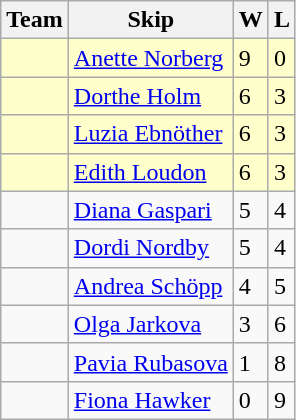<table class="wikitable">
<tr>
<th>Team</th>
<th>Skip</th>
<th>W</th>
<th>L</th>
</tr>
<tr bgcolor="#ffffcc">
<td></td>
<td><a href='#'>Anette Norberg</a></td>
<td>9</td>
<td>0</td>
</tr>
<tr bgcolor="#ffffcc">
<td></td>
<td><a href='#'>Dorthe Holm</a></td>
<td>6</td>
<td>3</td>
</tr>
<tr bgcolor="#ffffcc">
<td></td>
<td><a href='#'>Luzia Ebnöther</a></td>
<td>6</td>
<td>3</td>
</tr>
<tr bgcolor="#ffffcc">
<td></td>
<td><a href='#'>Edith Loudon</a></td>
<td>6</td>
<td>3</td>
</tr>
<tr>
<td></td>
<td><a href='#'>Diana Gaspari</a></td>
<td>5</td>
<td>4</td>
</tr>
<tr>
<td></td>
<td><a href='#'>Dordi Nordby</a></td>
<td>5</td>
<td>4</td>
</tr>
<tr>
<td></td>
<td><a href='#'>Andrea Schöpp</a></td>
<td>4</td>
<td>5</td>
</tr>
<tr>
<td></td>
<td><a href='#'>Olga Jarkova</a></td>
<td>3</td>
<td>6</td>
</tr>
<tr>
<td></td>
<td><a href='#'>Pavia Rubasova</a></td>
<td>1</td>
<td>8</td>
</tr>
<tr>
<td></td>
<td><a href='#'>Fiona Hawker</a></td>
<td>0</td>
<td>9</td>
</tr>
</table>
